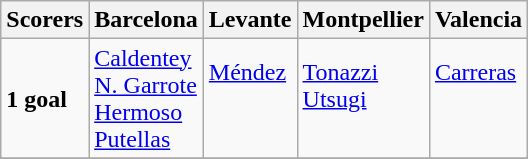<table class="wikitable">
<tr>
<th>Scorers</th>
<th>Barcelona</th>
<th>Levante</th>
<th>Montpellier</th>
<th>Valencia</th>
</tr>
<tr>
<td><strong>1 goal</strong></td>
<td> <a href='#'>Caldentey</a> <br>  <a href='#'>N. Garrote</a> <br>  <a href='#'>Hermoso</a> <br>  <a href='#'>Putellas</a></td>
<td> <a href='#'>Méndez</a> <br>  <br>  <br> </td>
<td> <a href='#'>Tonazzi</a> <br>  <a href='#'>Utsugi</a> <br>  <br> </td>
<td> <a href='#'>Carreras</a> <br>  <br>  <br> </td>
</tr>
<tr>
</tr>
</table>
